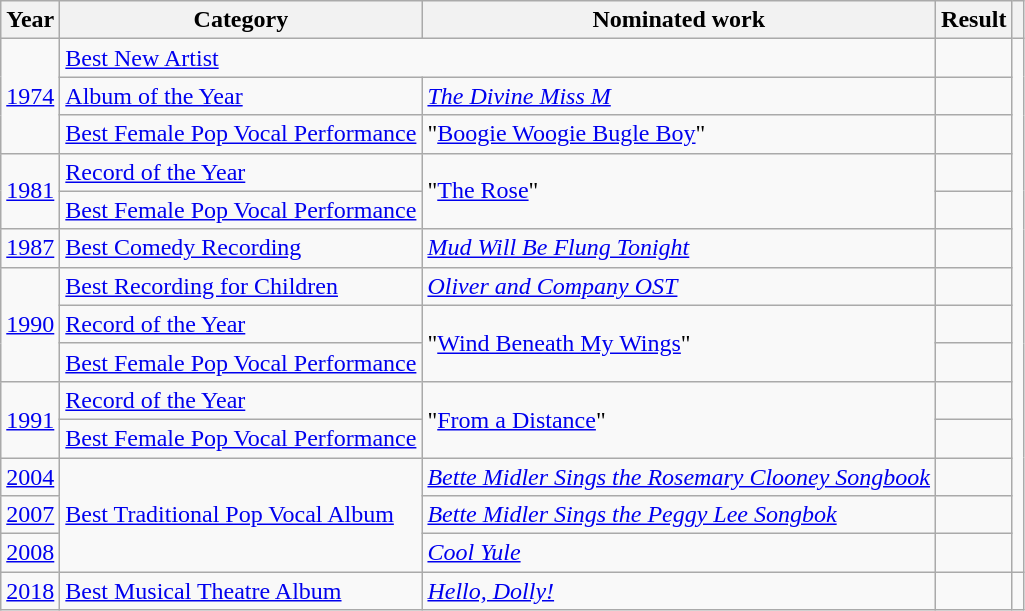<table class="wikitable plainrowheaders">
<tr>
<th>Year</th>
<th>Category</th>
<th>Nominated work</th>
<th>Result</th>
<th></th>
</tr>
<tr>
<td rowspan="3"><a href='#'>1974</a></td>
<td colspan="2"><a href='#'>Best New Artist</a></td>
<td></td>
<td rowspan="14" align="center"></td>
</tr>
<tr>
<td><a href='#'>Album of the Year</a></td>
<td><em><a href='#'>The Divine Miss M</a></em></td>
<td></td>
</tr>
<tr>
<td><a href='#'>Best Female Pop Vocal Performance</a></td>
<td>"<a href='#'>Boogie Woogie Bugle Boy</a>"</td>
<td></td>
</tr>
<tr>
<td rowspan="2"><a href='#'>1981</a></td>
<td><a href='#'>Record of the Year</a></td>
<td rowspan="2">"<a href='#'>The Rose</a>"</td>
<td></td>
</tr>
<tr>
<td><a href='#'>Best Female Pop Vocal Performance</a></td>
<td></td>
</tr>
<tr>
<td><a href='#'>1987</a></td>
<td><a href='#'>Best Comedy Recording</a></td>
<td><em><a href='#'>Mud Will Be Flung Tonight</a></em></td>
<td></td>
</tr>
<tr>
<td rowspan="3"><a href='#'>1990</a></td>
<td><a href='#'>Best Recording for Children</a></td>
<td><em><a href='#'>Oliver and Company OST</a></em></td>
<td></td>
</tr>
<tr>
<td><a href='#'>Record of the Year</a></td>
<td rowspan="2">"<a href='#'>Wind Beneath My Wings</a>"</td>
<td></td>
</tr>
<tr>
<td><a href='#'>Best Female Pop Vocal Performance</a></td>
<td></td>
</tr>
<tr>
<td rowspan="2"><a href='#'>1991</a></td>
<td><a href='#'>Record of the Year</a></td>
<td rowspan="2">"<a href='#'>From a Distance</a>"</td>
<td></td>
</tr>
<tr>
<td><a href='#'>Best Female Pop Vocal Performance</a></td>
<td></td>
</tr>
<tr>
<td><a href='#'>2004</a></td>
<td rowspan="3"><a href='#'>Best Traditional Pop Vocal Album</a></td>
<td><em><a href='#'>Bette Midler Sings the Rosemary Clooney Songbook</a></em></td>
<td></td>
</tr>
<tr>
<td><a href='#'>2007</a></td>
<td><em><a href='#'>Bette Midler Sings the Peggy Lee Songbok</a></em></td>
<td></td>
</tr>
<tr>
<td><a href='#'>2008</a></td>
<td><em><a href='#'>Cool Yule</a></em></td>
<td></td>
</tr>
<tr>
<td><a href='#'>2018</a></td>
<td><a href='#'>Best Musical Theatre Album</a></td>
<td><em><a href='#'>Hello, Dolly!</a></em></td>
<td></td>
<td align="center"></td>
</tr>
</table>
